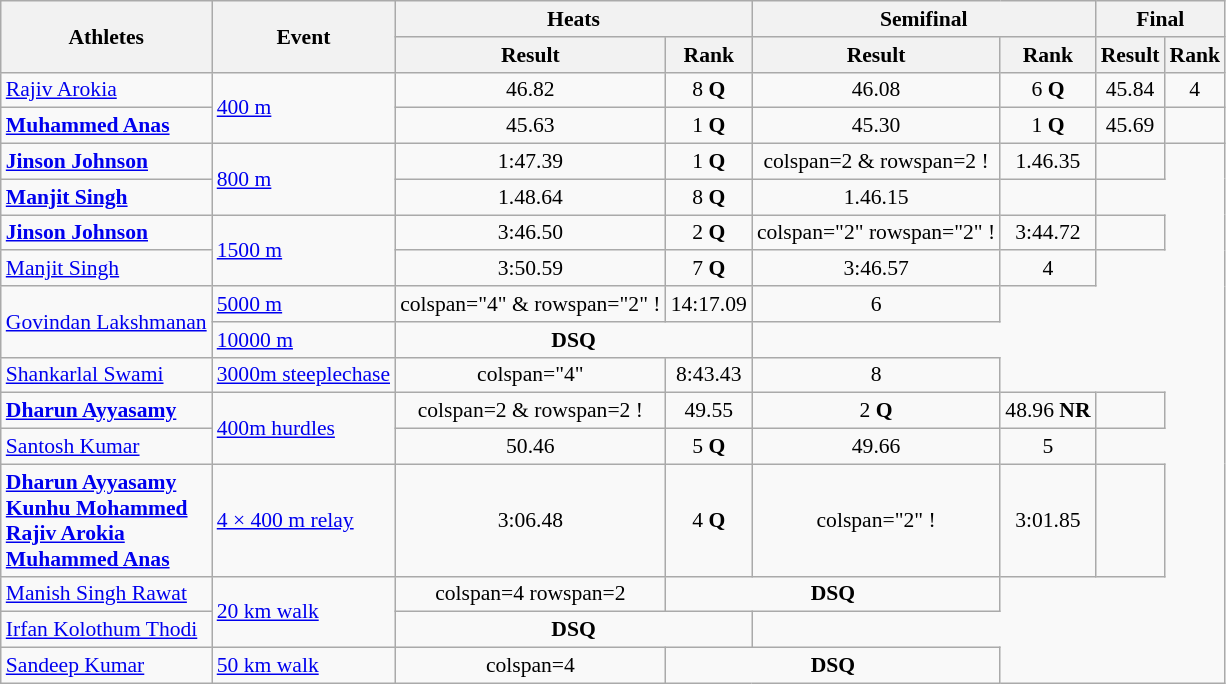<table class=wikitable style="text-align:center; font-size:90%">
<tr>
<th rowspan=2>Athletes</th>
<th rowspan=2>Event</th>
<th colspan=2>Heats</th>
<th colspan=2>Semifinal</th>
<th colspan=2>Final</th>
</tr>
<tr>
<th>Result</th>
<th>Rank</th>
<th>Result</th>
<th>Rank</th>
<th>Result</th>
<th>Rank</th>
</tr>
<tr>
<td align=left><a href='#'>Rajiv Arokia</a></td>
<td align=left rowspan=2><a href='#'>400 m</a></td>
<td>46.82</td>
<td>8 <strong>Q</strong></td>
<td>46.08</td>
<td>6 <strong>Q</strong></td>
<td>45.84</td>
<td>4</td>
</tr>
<tr>
<td align=left><strong><a href='#'>Muhammed Anas</a></strong></td>
<td>45.63</td>
<td>1 <strong>Q</strong></td>
<td>45.30</td>
<td>1 <strong>Q</strong></td>
<td>45.69</td>
<td></td>
</tr>
<tr>
<td align=left><strong><a href='#'>Jinson Johnson</a></strong></td>
<td align=left rowspan=2><a href='#'>800 m</a></td>
<td>1:47.39</td>
<td>1 <strong>Q</strong></td>
<td>colspan=2 & rowspan=2 !</td>
<td>1.46.35</td>
<td></td>
</tr>
<tr>
<td align=left><strong><a href='#'>Manjit Singh</a></strong></td>
<td>1.48.64</td>
<td>8 <strong>Q</strong></td>
<td>1.46.15</td>
<td></td>
</tr>
<tr>
<td align=left><strong><a href='#'>Jinson Johnson</a></strong></td>
<td align=left rowspan=2><a href='#'>1500 m</a></td>
<td>3:46.50</td>
<td>2 <strong>Q</strong></td>
<td>colspan="2" rowspan="2" !</td>
<td>3:44.72</td>
<td></td>
</tr>
<tr>
<td align=left><a href='#'>Manjit Singh</a></td>
<td>3:50.59</td>
<td>7 <strong>Q</strong></td>
<td>3:46.57</td>
<td>4</td>
</tr>
<tr>
<td align=left rowspan="2"><a href='#'>Govindan Lakshmanan</a></td>
<td align=left><a href='#'>5000 m</a></td>
<td>colspan="4" & rowspan="2" !</td>
<td>14:17.09</td>
<td>6</td>
</tr>
<tr>
<td align=left><a href='#'>10000 m</a></td>
<td colspan="2"><strong>DSQ</strong></td>
</tr>
<tr>
<td align=left><a href='#'>Shankarlal Swami</a></td>
<td align=left><a href='#'>3000m steeplechase</a></td>
<td>colspan="4" </td>
<td>8:43.43</td>
<td>8</td>
</tr>
<tr>
<td align=left><strong><a href='#'>Dharun Ayyasamy</a></strong></td>
<td align=left rowspan="2"><a href='#'>400m hurdles</a></td>
<td>colspan=2 & rowspan=2 !</td>
<td>49.55</td>
<td>2 <strong>Q</strong></td>
<td>48.96 <strong>NR</strong></td>
<td></td>
</tr>
<tr>
<td align=left><a href='#'>Santosh Kumar</a></td>
<td>50.46</td>
<td>5 <strong>Q</strong></td>
<td>49.66</td>
<td>5</td>
</tr>
<tr>
<td align=left><strong><a href='#'>Dharun Ayyasamy</a><br><a href='#'>Kunhu Mohammed</a><br><a href='#'>Rajiv Arokia</a><br><a href='#'>Muhammed Anas</a></strong></td>
<td align=left><a href='#'>4 × 400 m relay</a></td>
<td>3:06.48</td>
<td>4 <strong>Q</strong></td>
<td>colspan="2" !</td>
<td>3:01.85</td>
<td></td>
</tr>
<tr>
<td align=left><a href='#'>Manish Singh Rawat</a></td>
<td align=left rowspan=2><a href='#'>20 km walk</a></td>
<td>colspan=4 rowspan=2 </td>
<td colspan=2><strong>DSQ</strong></td>
</tr>
<tr>
<td align=left><a href='#'>Irfan Kolothum Thodi</a></td>
<td colspan=2><strong>DSQ</strong></td>
</tr>
<tr>
<td align=left><a href='#'>Sandeep Kumar</a></td>
<td align=left><a href='#'>50 km walk</a></td>
<td>colspan=4 </td>
<td colspan=2><strong>DSQ</strong></td>
</tr>
</table>
